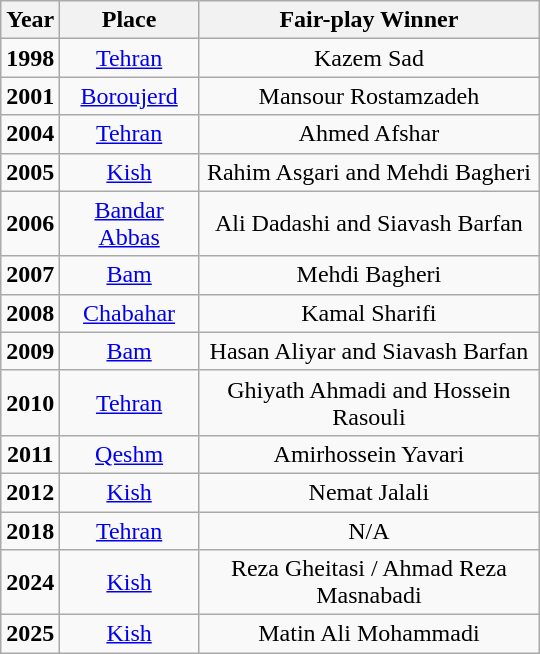<table class="wikitable">
<tr>
<th width=25><strong>Year</strong></th>
<th width=85><strong>Place</strong></th>
<th width=220><strong>Fair-play Winner</strong></th>
</tr>
<tr>
<td align="center"><strong>1998</strong></td>
<td align="center"><a href='#'>Tehran</a></td>
<td align="center">Kazem Sad</td>
</tr>
<tr>
<td align="center"><strong>2001</strong></td>
<td align="center"><a href='#'>Boroujerd</a></td>
<td align="center">Mansour Rostamzadeh</td>
</tr>
<tr>
<td align="center"><strong>2004</strong></td>
<td align="center"><a href='#'>Tehran</a></td>
<td align="center">Ahmed Afshar</td>
</tr>
<tr>
<td align="center"><strong>2005</strong></td>
<td align="center"><a href='#'>Kish</a></td>
<td align="center">Rahim Asgari and Mehdi Bagheri</td>
</tr>
<tr>
<td align="center"><strong>2006</strong></td>
<td align="center"><a href='#'>Bandar Abbas</a></td>
<td align="center">Ali Dadashi and Siavash Barfan</td>
</tr>
<tr>
<td align="center"><strong>2007</strong></td>
<td align="center"><a href='#'>Bam</a></td>
<td align="center">Mehdi Bagheri</td>
</tr>
<tr>
<td align="center"><strong>2008</strong></td>
<td align="center"><a href='#'>Chabahar</a></td>
<td align="center">Kamal Sharifi</td>
</tr>
<tr>
<td align="center"><strong>2009</strong></td>
<td align="center"><a href='#'>Bam</a></td>
<td align="center">Hasan Aliyar and Siavash Barfan</td>
</tr>
<tr>
<td align="center"><strong>2010</strong></td>
<td align="center"><a href='#'>Tehran</a></td>
<td align="center">Ghiyath Ahmadi and Hossein Rasouli</td>
</tr>
<tr>
<td align="center"><strong>2011</strong></td>
<td align="center"><a href='#'>Qeshm</a></td>
<td align="center">Amirhossein Yavari</td>
</tr>
<tr>
<td align="center"><strong>2012</strong></td>
<td align="center"><a href='#'>Kish</a></td>
<td align="center">Nemat Jalali</td>
</tr>
<tr>
<td align="center"><strong>2018</strong></td>
<td align="center"><a href='#'>Tehran</a></td>
<td align="center">N/A</td>
</tr>
<tr>
<td align="center"><strong>2024</strong></td>
<td align="center"><a href='#'>Kish</a></td>
<td align="center">Reza Gheitasi / Ahmad Reza Masnabadi</td>
</tr>
<tr>
<td align="center"><strong>2025</strong></td>
<td align="center"><a href='#'>Kish</a></td>
<td align="center">Matin Ali Mohammadi</td>
</tr>
</table>
